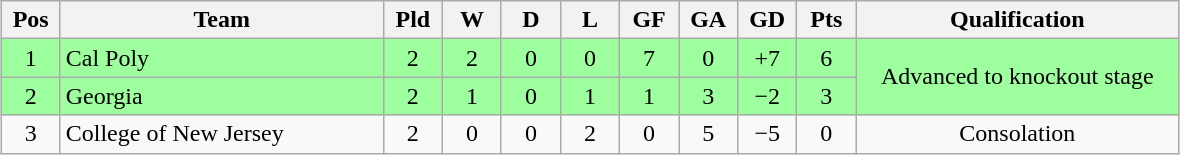<table class="wikitable" style="text-align:center; margin: 1em auto">
<tr>
<th style="width:2em">Pos</th>
<th style="width:13em">Team</th>
<th style="width:2em">Pld</th>
<th style="width:2em">W</th>
<th style="width:2em">D</th>
<th style="width:2em">L</th>
<th style="width:2em">GF</th>
<th style="width:2em">GA</th>
<th style="width:2em">GD</th>
<th style="width:2em">Pts</th>
<th style="width:13em">Qualification</th>
</tr>
<tr bgcolor="#9eff9e">
<td>1</td>
<td style="text-align:left">Cal Poly</td>
<td>2</td>
<td>2</td>
<td>0</td>
<td>0</td>
<td>7</td>
<td>0</td>
<td>+7</td>
<td>6</td>
<td rowspan="2">Advanced to knockout stage</td>
</tr>
<tr bgcolor="#9eff9e">
<td>2</td>
<td style="text-align:left">Georgia</td>
<td>2</td>
<td>1</td>
<td>0</td>
<td>1</td>
<td>1</td>
<td>3</td>
<td>−2</td>
<td>3</td>
</tr>
<tr>
<td>3</td>
<td style="text-align:left">College of New Jersey</td>
<td>2</td>
<td>0</td>
<td>0</td>
<td>2</td>
<td>0</td>
<td>5</td>
<td>−5</td>
<td>0</td>
<td>Consolation</td>
</tr>
</table>
